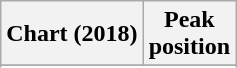<table class="wikitable sortable plainrowheaders" style="text-align:center;">
<tr>
<th>Chart (2018)</th>
<th>Peak <br>position</th>
</tr>
<tr>
</tr>
<tr>
</tr>
<tr>
</tr>
<tr>
</tr>
</table>
